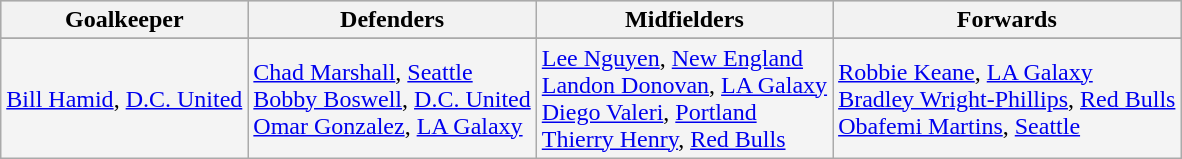<table class="wikitable">
<tr style="background:#cccccc;">
<th>Goalkeeper</th>
<th>Defenders</th>
<th>Midfielders</th>
<th>Forwards</th>
</tr>
<tr>
</tr>
<tr style="background:#f4f4f4;">
<td> <a href='#'>Bill Hamid</a>, <a href='#'>D.C. United</a></td>
<td> <a href='#'>Chad Marshall</a>, <a href='#'>Seattle</a><br> <a href='#'>Bobby Boswell</a>, <a href='#'>D.C. United</a><br> <a href='#'>Omar Gonzalez</a>, <a href='#'>LA Galaxy</a></td>
<td> <a href='#'>Lee Nguyen</a>,  <a href='#'>New England</a><br> <a href='#'>Landon Donovan</a>, <a href='#'>LA Galaxy</a><br> <a href='#'>Diego Valeri</a>, <a href='#'>Portland</a><br> <a href='#'>Thierry Henry</a>, <a href='#'>Red Bulls</a></td>
<td> <a href='#'>Robbie Keane</a>, <a href='#'>LA Galaxy</a><br> <a href='#'>Bradley Wright-Phillips</a>, <a href='#'>Red Bulls</a><br> <a href='#'>Obafemi Martins</a>, <a href='#'>Seattle</a></td>
</tr>
</table>
